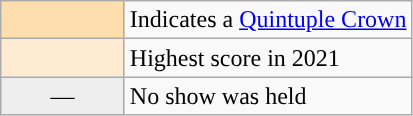<table class="wikitable">
<tr>
<td width="75px" style="background: #ffdead;"></td>
<td>Indicates a <a href='#'>Quintuple Crown</a></td>
</tr>
<tr>
<td width="75px" style="background: #ffebd2;"></td>
<td>Highest score in 2021</td>
</tr>
<tr>
<td width="75px" style="background:#eee;" align="center">—</td>
<td>No show was held</td>
</tr>
</table>
